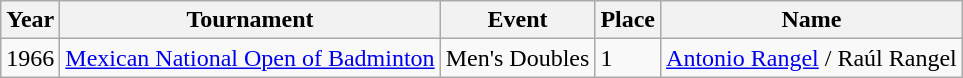<table class="wikitable">
<tr>
<th>Year</th>
<th>Tournament</th>
<th>Event</th>
<th>Place</th>
<th>Name</th>
</tr>
<tr>
<td>1966</td>
<td><a href='#'>Mexican National Open of Badminton</a></td>
<td>Men's Doubles</td>
<td>1</td>
<td><a href='#'>Antonio Rangel</a> / Raúl Rangel</td>
</tr>
</table>
